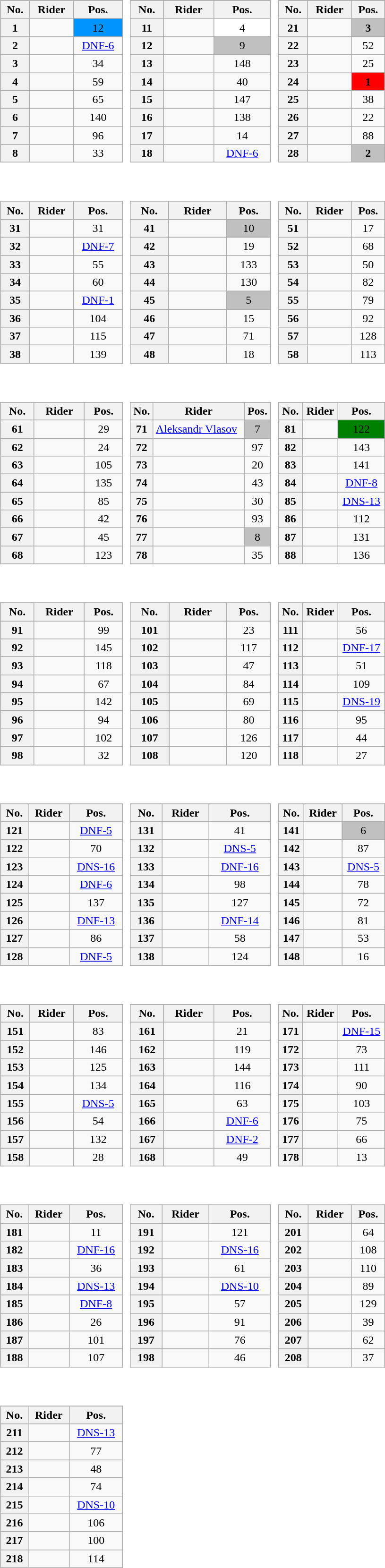<table>
<tr valign="top">
<td style="width:33%;"><br><table class="wikitable plainrowheaders" style="text-align:center; width:97%">
<tr>
</tr>
<tr style="text-align:center;">
<th scope="col">No.</th>
<th scope="col">Rider</th>
<th scope="col">Pos.</th>
</tr>
<tr>
<th scope="row" style="text-align:center;">1</th>
<td style="text-align:left;"> </td>
<td style="text-align:center; background:#0094FF;">12</td>
</tr>
<tr>
<th scope="row" style="text-align:center;">2</th>
<td style="text-align:left;"></td>
<td><a href='#'>DNF-6</a></td>
</tr>
<tr>
<th scope="row" style="text-align:center;">3</th>
<td style="text-align:left;"></td>
<td>34</td>
</tr>
<tr>
<th scope="row" style="text-align:center;">4</th>
<td style="text-align:left;"></td>
<td>59</td>
</tr>
<tr>
<th scope="row" style="text-align:center;">5</th>
<td style="text-align:left;"></td>
<td>65</td>
</tr>
<tr>
<th scope="row" style="text-align:center;">6</th>
<td style="text-align:left;"></td>
<td>140</td>
</tr>
<tr>
<th scope="row" style="text-align:center;">7</th>
<td style="text-align:left;"></td>
<td>96</td>
</tr>
<tr>
<th scope="row" style="text-align:center;">8</th>
<td style="text-align:left;"></td>
<td>33</td>
</tr>
</table>
</td>
<td><br><table class="wikitable plainrowheaders" style="text-align:center; width:97%">
<tr>
</tr>
<tr style="text-align:center;">
<th scope="col">No.</th>
<th scope="col">Rider</th>
<th scope="col">Pos.</th>
</tr>
<tr>
<th scope="row" style="text-align:center;">11</th>
<td style="text-align:left;"> </td>
<td style="text-align:center; background:white;">4</td>
</tr>
<tr>
<th scope="row" style="text-align:center;">12</th>
<td style="text-align:left;"></td>
<td style="text-align:center; background:silver;">9</td>
</tr>
<tr>
<th scope="row" style="text-align:center;">13</th>
<td style="text-align:left;"></td>
<td>148</td>
</tr>
<tr>
<th scope="row" style="text-align:center;">14</th>
<td style="text-align:left;"></td>
<td>40</td>
</tr>
<tr>
<th scope="row" style="text-align:center;">15</th>
<td style="text-align:left;"></td>
<td>147</td>
</tr>
<tr>
<th scope="row" style="text-align:center;">16</th>
<td style="text-align:left;"></td>
<td>138</td>
</tr>
<tr>
<th scope="row" style="text-align:center;">17</th>
<td style="text-align:left;"></td>
<td>14</td>
</tr>
<tr>
<th scope="row" style="text-align:center;">18</th>
<td style="text-align:left;"></td>
<td><a href='#'>DNF-6</a></td>
</tr>
</table>
</td>
<td><br><table class="wikitable plainrowheaders" style="text-align:center; width:97%">
<tr>
</tr>
<tr style="text-align:center;">
<th scope="col">No.</th>
<th scope="col">Rider</th>
<th scope="col">Pos.</th>
</tr>
<tr>
<th scope="row" style="text-align:center;">21</th>
<td style="text-align:left;"></td>
<td style="text-align:center; background:silver;"><strong>3</strong></td>
</tr>
<tr>
<th scope="row" style="text-align:center;">22</th>
<td style="text-align:left;"></td>
<td>52</td>
</tr>
<tr>
<th scope="row" style="text-align:center;">23</th>
<td style="text-align:left;"></td>
<td>25</td>
</tr>
<tr>
<th scope="row" style="text-align:center;">24</th>
<td style="text-align:left;"> </td>
<td style="text-align:center; background:red;"><strong>1</strong></td>
</tr>
<tr>
<th scope="row" style="text-align:center;">25</th>
<td style="text-align:left;"></td>
<td>38</td>
</tr>
<tr>
<th scope="row" style="text-align:center;">26</th>
<td style="text-align:left;"></td>
<td>22</td>
</tr>
<tr>
<th scope="row" style="text-align:center;">27</th>
<td style="text-align:left;"></td>
<td>88</td>
</tr>
<tr>
<th scope="row" style="text-align:center;">28</th>
<td style="text-align:left;"></td>
<td style="text-align:center; background:silver;"><strong>2</strong></td>
</tr>
</table>
</td>
<td></td>
</tr>
<tr valign="top">
<td style="width:33%;"><br><table class="wikitable plainrowheaders" style="text-align:center; width:97%">
<tr>
</tr>
<tr style="text-align:center;">
<th scope="col">No.</th>
<th scope="col">Rider</th>
<th scope="col">Pos.</th>
</tr>
<tr>
<th scope="row" style="text-align:center;">31</th>
<td style="text-align:left;"></td>
<td>31</td>
</tr>
<tr>
<th scope="row" style="text-align:center;">32</th>
<td style="text-align:left;"></td>
<td><a href='#'>DNF-7</a></td>
</tr>
<tr>
<th scope="row" style="text-align:center;">33</th>
<td style="text-align:left;"></td>
<td>55</td>
</tr>
<tr>
<th scope="row" style="text-align:center;">34</th>
<td style="text-align:left;"></td>
<td>60</td>
</tr>
<tr>
<th scope="row" style="text-align:center;">35</th>
<td style="text-align:left;"></td>
<td><a href='#'>DNF-1</a></td>
</tr>
<tr>
<th scope="row" style="text-align:center;">36</th>
<td style="text-align:left;"></td>
<td>104</td>
</tr>
<tr>
<th scope="row" style="text-align:center;">37</th>
<td style="text-align:left;"></td>
<td>115</td>
</tr>
<tr>
<th scope="row" style="text-align:center;">38</th>
<td style="text-align:left;"></td>
<td>139</td>
</tr>
</table>
</td>
<td><br><table class="wikitable plainrowheaders" style="text-align:center; width:97%">
<tr>
</tr>
<tr style="text-align:center;">
<th scope="col">No.</th>
<th scope="col">Rider</th>
<th scope="col">Pos.</th>
</tr>
<tr>
<th scope="row" style="text-align:center;">41</th>
<td style="text-align:left;"></td>
<td style="text-align:center; background:silver;">10</td>
</tr>
<tr>
<th scope="row" style="text-align:center;">42</th>
<td style="text-align:left;"></td>
<td>19</td>
</tr>
<tr>
<th scope="row" style="text-align:center;">43</th>
<td style="text-align:left;"></td>
<td>133</td>
</tr>
<tr>
<th scope="row" style="text-align:center;">44</th>
<td style="text-align:left;"></td>
<td>130</td>
</tr>
<tr>
<th scope="row" style="text-align:center;">45</th>
<td style="text-align:left;"></td>
<td style="text-align:center; background:silver;">5</td>
</tr>
<tr>
<th scope="row" style="text-align:center;">46</th>
<td style="text-align:left;"></td>
<td>15</td>
</tr>
<tr>
<th scope="row" style="text-align:center;">47</th>
<td style="text-align:left;"></td>
<td>71</td>
</tr>
<tr>
<th scope="row" style="text-align:center;">48</th>
<td style="text-align:left;"></td>
<td>18</td>
</tr>
</table>
</td>
<td><br><table class="wikitable plainrowheaders" style="text-align:center; width:97%">
<tr>
</tr>
<tr style="text-align:center;">
<th scope="col">No.</th>
<th scope="col">Rider</th>
<th scope="col">Pos.</th>
</tr>
<tr>
<th scope="row" style="text-align:center;">51</th>
<td style="text-align:left;"></td>
<td>17</td>
</tr>
<tr>
<th scope="row" style="text-align:center;">52</th>
<td style="text-align:left;"></td>
<td>68</td>
</tr>
<tr>
<th scope="row" style="text-align:center;">53</th>
<td style="text-align:left;"></td>
<td>50</td>
</tr>
<tr>
<th scope="row" style="text-align:center;">54</th>
<td style="text-align:left;"></td>
<td>82</td>
</tr>
<tr>
<th scope="row" style="text-align:center;">55</th>
<td style="text-align:left;"></td>
<td>79</td>
</tr>
<tr>
<th scope="row" style="text-align:center;">56</th>
<td style="text-align:left;"></td>
<td>92</td>
</tr>
<tr>
<th scope="row" style="text-align:center;">57</th>
<td style="text-align:left;"></td>
<td>128</td>
</tr>
<tr>
<th scope="row" style="text-align:center;">58</th>
<td style="text-align:left;"></td>
<td>113</td>
</tr>
</table>
</td>
<td></td>
</tr>
<tr valign="top">
<td style="width:33%;"><br><table class="wikitable plainrowheaders" style="text-align:center; width:97%">
<tr>
</tr>
<tr style="text-align:center;">
<th scope="col">No.</th>
<th scope="col">Rider</th>
<th scope="col">Pos.</th>
</tr>
<tr>
<th scope="row" style="text-align:center;">61</th>
<td style="text-align:left;"></td>
<td>29</td>
</tr>
<tr>
<th scope="row" style="text-align:center;">62</th>
<td style="text-align:left;"></td>
<td>24</td>
</tr>
<tr>
<th scope="row" style="text-align:center;">63</th>
<td style="text-align:left;"></td>
<td>105</td>
</tr>
<tr>
<th scope="row" style="text-align:center;">64</th>
<td style="text-align:left;"></td>
<td>135</td>
</tr>
<tr>
<th scope="row" style="text-align:center;">65</th>
<td style="text-align:left;"></td>
<td>85</td>
</tr>
<tr>
<th scope="row" style="text-align:center;">66</th>
<td style="text-align:left;"></td>
<td>42</td>
</tr>
<tr>
<th scope="row" style="text-align:center;">67</th>
<td style="text-align:left;"></td>
<td>45</td>
</tr>
<tr>
<th scope="row" style="text-align:center;">68</th>
<td style="text-align:left;"></td>
<td>123</td>
</tr>
</table>
</td>
<td><br><table class="wikitable plainrowheaders" style="text-align:center; width:97%">
<tr>
</tr>
<tr style="text-align:center;">
<th scope="col">No.</th>
<th scope="col">Rider</th>
<th scope="col">Pos.</th>
</tr>
<tr>
<th scope="row" style="text-align:center;">71</th>
<td style="text-align:left;"> <a href='#'>Aleksandr Vlasov</a></td>
<td style="text-align:center; background:silver;">7</td>
</tr>
<tr>
<th scope="row" style="text-align:center;">72</th>
<td style="text-align:left;"></td>
<td>97</td>
</tr>
<tr>
<th scope="row" style="text-align:center;">73</th>
<td style="text-align:left;"></td>
<td>20</td>
</tr>
<tr>
<th scope="row" style="text-align:center;">74</th>
<td style="text-align:left;"></td>
<td>43</td>
</tr>
<tr>
<th scope="row" style="text-align:center;">75</th>
<td style="text-align:left;"></td>
<td>30</td>
</tr>
<tr>
<th scope="row" style="text-align:center;">76</th>
<td style="text-align:left;"></td>
<td>93</td>
</tr>
<tr>
<th scope="row" style="text-align:center;">77</th>
<td style="text-align:left;"></td>
<td style="text-align:center; background:silver;">8</td>
</tr>
<tr>
<th scope="row" style="text-align:center;">78</th>
<td style="text-align:left;"></td>
<td>35</td>
</tr>
</table>
</td>
<td><br><table class="wikitable plainrowheaders" style="text-align:center; width:97%">
<tr>
</tr>
<tr style="text-align:center;">
<th scope="col">No.</th>
<th scope="col">Rider</th>
<th scope="col">Pos.</th>
</tr>
<tr>
<th scope="row" style="text-align:center;">81</th>
<td style="text-align:left;"> </td>
<td style="text-align:center; background:#008000;">122</td>
</tr>
<tr>
<th scope="row" style="text-align:center;">82</th>
<td style="text-align:left;"></td>
<td>143</td>
</tr>
<tr>
<th scope="row" style="text-align:center;">83</th>
<td style="text-align:left;"></td>
<td>141</td>
</tr>
<tr>
<th scope="row" style="text-align:center;">84</th>
<td style="text-align:left;"></td>
<td><a href='#'>DNF-8</a></td>
</tr>
<tr>
<th scope="row" style="text-align:center;">85</th>
<td style="text-align:left;"></td>
<td><a href='#'>DNS-13</a></td>
</tr>
<tr>
<th scope="row" style="text-align:center;">86</th>
<td style="text-align:left;"></td>
<td>112</td>
</tr>
<tr>
<th scope="row" style="text-align:center;">87</th>
<td style="text-align:left;"></td>
<td>131</td>
</tr>
<tr>
<th scope="row" style="text-align:center;">88</th>
<td style="text-align:left;"></td>
<td>136</td>
</tr>
</table>
</td>
<td></td>
</tr>
<tr valign="top">
<td style="width:33%;"><br><table class="wikitable plainrowheaders" style="text-align:center; width:97%">
<tr>
</tr>
<tr style="text-align:center;">
<th scope="col">No.</th>
<th scope="col">Rider</th>
<th scope="col">Pos.</th>
</tr>
<tr>
<th scope="row" style="text-align:center;">91</th>
<td style="text-align:left;"></td>
<td>99</td>
</tr>
<tr>
<th scope="row" style="text-align:center;">92</th>
<td style="text-align:left;"></td>
<td>145</td>
</tr>
<tr>
<th scope="row" style="text-align:center;">93</th>
<td style="text-align:left;"></td>
<td>118</td>
</tr>
<tr>
<th scope="row" style="text-align:center;">94</th>
<td style="text-align:left;"></td>
<td>67</td>
</tr>
<tr>
<th scope="row" style="text-align:center;">95</th>
<td style="text-align:left;"></td>
<td>142</td>
</tr>
<tr>
<th scope="row" style="text-align:center;">96</th>
<td style="text-align:left;"></td>
<td>94</td>
</tr>
<tr>
<th scope="row" style="text-align:center;">97</th>
<td style="text-align:left;"></td>
<td>102</td>
</tr>
<tr>
<th scope="row" style="text-align:center;">98</th>
<td style="text-align:left;"></td>
<td>32</td>
</tr>
</table>
</td>
<td><br><table class="wikitable plainrowheaders" style="text-align:center; width:97%">
<tr>
</tr>
<tr style="text-align:center;">
<th scope="col">No.</th>
<th scope="col">Rider</th>
<th scope="col">Pos.</th>
</tr>
<tr>
<th scope="row" style="text-align:center;">101</th>
<td style="text-align:left;"></td>
<td>23</td>
</tr>
<tr>
<th scope="row" style="text-align:center;">102</th>
<td style="text-align:left;"></td>
<td>117</td>
</tr>
<tr>
<th scope="row" style="text-align:center;">103</th>
<td style="text-align:left;"></td>
<td>47</td>
</tr>
<tr>
<th scope="row" style="text-align:center;">104</th>
<td style="text-align:left;"></td>
<td>84</td>
</tr>
<tr>
<th scope="row" style="text-align:center;">105</th>
<td style="text-align:left;"></td>
<td>69</td>
</tr>
<tr>
<th scope="row" style="text-align:center;">106</th>
<td style="text-align:left;"></td>
<td>80</td>
</tr>
<tr>
<th scope="row" style="text-align:center;">107</th>
<td style="text-align:left;"></td>
<td>126</td>
</tr>
<tr>
<th scope="row" style="text-align:center;">108</th>
<td style="text-align:left;"></td>
<td>120</td>
</tr>
</table>
</td>
<td><br><table class="wikitable plainrowheaders" style="text-align:center; width:97%">
<tr>
</tr>
<tr style="text-align:center;">
<th scope="col">No.</th>
<th scope="col">Rider</th>
<th scope="col">Pos.</th>
</tr>
<tr>
<th scope="row" style="text-align:center;">111</th>
<td style="text-align:left;"></td>
<td>56</td>
</tr>
<tr>
<th scope="row" style="text-align:center;">112</th>
<td style="text-align:left;"></td>
<td><a href='#'>DNF-17</a></td>
</tr>
<tr>
<th scope="row" style="text-align:center;">113</th>
<td style="text-align:left;"></td>
<td>51</td>
</tr>
<tr>
<th scope="row" style="text-align:center;">114</th>
<td style="text-align:left;"></td>
<td>109</td>
</tr>
<tr>
<th scope="row" style="text-align:center;">115</th>
<td style="text-align:left;"></td>
<td><a href='#'>DNS-19</a></td>
</tr>
<tr>
<th scope="row" style="text-align:center;">116</th>
<td style="text-align:left;"></td>
<td>95</td>
</tr>
<tr>
<th scope="row" style="text-align:center;">117</th>
<td style="text-align:left;"></td>
<td>44</td>
</tr>
<tr>
<th scope="row" style="text-align:center;">118</th>
<td style="text-align:left;"></td>
<td>27</td>
</tr>
</table>
</td>
</tr>
<tr valign="top">
<td style="width:33%;"><br><table class="wikitable plainrowheaders" style="text-align:center; width:97%">
<tr>
</tr>
<tr style="text-align:center;">
<th scope="col">No.</th>
<th scope="col">Rider</th>
<th scope="col">Pos.</th>
</tr>
<tr>
<th scope="row" style="text-align:center;">121</th>
<td style="text-align:left;"></td>
<td><a href='#'>DNF-5</a></td>
</tr>
<tr>
<th scope="row" style="text-align:center;">122</th>
<td style="text-align:left;"></td>
<td>70</td>
</tr>
<tr>
<th scope="row" style="text-align:center;">123</th>
<td style="text-align:left;"></td>
<td><a href='#'>DNS-16</a></td>
</tr>
<tr>
<th scope="row" style="text-align:center;">124</th>
<td style="text-align:left;"></td>
<td><a href='#'>DNF-6</a></td>
</tr>
<tr>
<th scope="row" style="text-align:center;">125</th>
<td style="text-align:left;"></td>
<td>137</td>
</tr>
<tr>
<th scope="row" style="text-align:center;">126</th>
<td style="text-align:left;"></td>
<td><a href='#'>DNF-13</a></td>
</tr>
<tr>
<th scope="row" style="text-align:center;">127</th>
<td style="text-align:left;"></td>
<td>86</td>
</tr>
<tr>
<th scope="row" style="text-align:center;">128</th>
<td style="text-align:left;"></td>
<td><a href='#'>DNF-5</a></td>
</tr>
</table>
</td>
<td><br><table class="wikitable plainrowheaders" style="text-align:center; width:97%">
<tr>
</tr>
<tr style="text-align:center;">
<th scope="col">No.</th>
<th scope="col">Rider</th>
<th scope="col">Pos.</th>
</tr>
<tr>
<th scope="row" style="text-align:center;">131</th>
<td style="text-align:left;"></td>
<td>41</td>
</tr>
<tr>
<th scope="row" style="text-align:center;">132</th>
<td style="text-align:left;"></td>
<td><a href='#'>DNS-5</a></td>
</tr>
<tr>
<th scope="row" style="text-align:center;">133</th>
<td style="text-align:left;"></td>
<td><a href='#'>DNF-16</a></td>
</tr>
<tr>
<th scope="row" style="text-align:center;">134</th>
<td style="text-align:left;"></td>
<td>98</td>
</tr>
<tr>
<th scope="row" style="text-align:center;">135</th>
<td style="text-align:left;"></td>
<td>127</td>
</tr>
<tr>
<th scope="row" style="text-align:center;">136</th>
<td style="text-align:left;"></td>
<td><a href='#'>DNF-14</a></td>
</tr>
<tr>
<th scope="row" style="text-align:center;">137</th>
<td style="text-align:left;"></td>
<td>58</td>
</tr>
<tr>
<th scope="row" style="text-align:center;">138</th>
<td style="text-align:left;"></td>
<td>124</td>
</tr>
</table>
</td>
<td><br><table class="wikitable plainrowheaders" style="text-align:center; width:97%">
<tr>
</tr>
<tr style="text-align:center;">
<th scope="col">No.</th>
<th scope="col">Rider</th>
<th scope="col">Pos.</th>
</tr>
<tr>
<th scope="row" style="text-align:center;">141</th>
<td style="text-align:left;"></td>
<td style="text-align:center; background:silver;">6</td>
</tr>
<tr>
<th scope="row" style="text-align:center;">142</th>
<td style="text-align:left;"></td>
<td>87</td>
</tr>
<tr>
<th scope="row" style="text-align:center;">143</th>
<td style="text-align:left;"></td>
<td><a href='#'>DNS-5</a></td>
</tr>
<tr>
<th scope="row" style="text-align:center;">144</th>
<td style="text-align:left;"></td>
<td>78</td>
</tr>
<tr>
<th scope="row" style="text-align:center;">145</th>
<td style="text-align:left;"></td>
<td>72</td>
</tr>
<tr>
<th scope="row" style="text-align:center;">146</th>
<td style="text-align:left;"></td>
<td>81</td>
</tr>
<tr>
<th scope="row" style="text-align:center;">147</th>
<td style="text-align:left;"></td>
<td>53</td>
</tr>
<tr>
<th scope="row" style="text-align:center;">148</th>
<td style="text-align:left;"></td>
<td>16</td>
</tr>
</table>
</td>
<td></td>
</tr>
<tr valign="top">
<td style="width:33%;"><br><table class="wikitable plainrowheaders" style="text-align:center; width:97%">
<tr>
</tr>
<tr style="text-align:center;">
<th scope="col">No.</th>
<th scope="col">Rider</th>
<th scope="col">Pos.</th>
</tr>
<tr>
<th scope="row" style="text-align:center;">151</th>
<td style="text-align:left;"></td>
<td>83</td>
</tr>
<tr>
<th scope="row" style="text-align:center;">152</th>
<td style="text-align:left;"></td>
<td>146</td>
</tr>
<tr>
<th scope="row" style="text-align:center;">153</th>
<td style="text-align:left;"></td>
<td>125</td>
</tr>
<tr>
<th scope="row" style="text-align:center;">154</th>
<td style="text-align:left;"></td>
<td>134</td>
</tr>
<tr>
<th scope="row" style="text-align:center;">155</th>
<td style="text-align:left;"></td>
<td><a href='#'>DNS-5</a></td>
</tr>
<tr>
<th scope="row" style="text-align:center;">156</th>
<td style="text-align:left;"></td>
<td>54</td>
</tr>
<tr>
<th scope="row" style="text-align:center;">157</th>
<td style="text-align:left;"></td>
<td>132</td>
</tr>
<tr>
<th scope="row" style="text-align:center;">158</th>
<td style="text-align:left;"></td>
<td>28</td>
</tr>
</table>
</td>
<td><br><table class="wikitable plainrowheaders" style="text-align:center; width:97%">
<tr>
</tr>
<tr style="text-align:center;">
<th scope="col">No.</th>
<th scope="col">Rider</th>
<th scope="col">Pos.</th>
</tr>
<tr>
<th scope="row" style="text-align:center;">161</th>
<td style="text-align:left;"></td>
<td>21</td>
</tr>
<tr>
<th scope="row" style="text-align:center;">162</th>
<td style="text-align:left;"></td>
<td>119</td>
</tr>
<tr>
<th scope="row" style="text-align:center;">163</th>
<td style="text-align:left;"></td>
<td>144</td>
</tr>
<tr>
<th scope="row" style="text-align:center;">164</th>
<td style="text-align:left;"></td>
<td>116</td>
</tr>
<tr>
<th scope="row" style="text-align:center;">165</th>
<td style="text-align:left;"></td>
<td>63</td>
</tr>
<tr>
<th scope="row" style="text-align:center;">166</th>
<td style="text-align:left;"></td>
<td><a href='#'>DNF-6</a></td>
</tr>
<tr>
<th scope="row" style="text-align:center;">167</th>
<td style="text-align:left;"></td>
<td><a href='#'>DNF-2</a></td>
</tr>
<tr>
<th scope="row" style="text-align:center;">168</th>
<td style="text-align:left;"></td>
<td>49</td>
</tr>
</table>
</td>
<td><br><table class="wikitable plainrowheaders" style="text-align:center; width:97%">
<tr>
</tr>
<tr style="text-align:center;">
<th scope="col">No.</th>
<th scope="col">Rider</th>
<th scope="col">Pos.</th>
</tr>
<tr>
<th scope="row" style="text-align:center;">171</th>
<td style="text-align:left;"></td>
<td><a href='#'>DNF-15</a></td>
</tr>
<tr>
<th scope="row" style="text-align:center;">172</th>
<td style="text-align:left;"></td>
<td>73</td>
</tr>
<tr>
<th scope="row" style="text-align:center;">173</th>
<td style="text-align:left;"></td>
<td>111</td>
</tr>
<tr>
<th scope="row" style="text-align:center;">174</th>
<td style="text-align:left;"></td>
<td>90</td>
</tr>
<tr>
<th scope="row" style="text-align:center;">175</th>
<td style="text-align:left;"></td>
<td>103</td>
</tr>
<tr>
<th scope="row" style="text-align:center;">176</th>
<td style="text-align:left;"></td>
<td>75</td>
</tr>
<tr>
<th scope="row" style="text-align:center;">177</th>
<td style="text-align:left;"></td>
<td>66</td>
</tr>
<tr>
<th scope="row" style="text-align:center;">178</th>
<td style="text-align:left;"></td>
<td>13</td>
</tr>
</table>
</td>
<td></td>
</tr>
<tr valign="top">
<td style="width:33%;"><br><table class="wikitable plainrowheaders" style="text-align:center; width:97%">
<tr>
</tr>
<tr style="text-align:center;">
<th scope="col">No.</th>
<th scope="col">Rider</th>
<th scope="col">Pos.</th>
</tr>
<tr>
<th scope="row" style="text-align:center;">181</th>
<td style="text-align:left;"></td>
<td>11</td>
</tr>
<tr>
<th scope="row" style="text-align:center;">182</th>
<td style="text-align:left;"></td>
<td><a href='#'>DNF-16</a></td>
</tr>
<tr>
<th scope="row" style="text-align:center;">183</th>
<td style="text-align:left;"></td>
<td>36</td>
</tr>
<tr>
<th scope="row" style="text-align:center;">184</th>
<td style="text-align:left;"></td>
<td><a href='#'>DNS-13</a></td>
</tr>
<tr>
<th scope="row" style="text-align:center;">185</th>
<td style="text-align:left;"></td>
<td><a href='#'>DNF-8</a></td>
</tr>
<tr>
<th scope="row" style="text-align:center;">186</th>
<td style="text-align:left;"></td>
<td>26</td>
</tr>
<tr>
<th scope="row" style="text-align:center;">187</th>
<td style="text-align:left;"></td>
<td>101</td>
</tr>
<tr>
<th scope="row" style="text-align:center;">188</th>
<td style="text-align:left;"></td>
<td>107</td>
</tr>
</table>
</td>
<td><br><table class="wikitable plainrowheaders" style="text-align:center; width:97%">
<tr>
</tr>
<tr style="text-align:center;">
<th scope="col">No.</th>
<th scope="col">Rider</th>
<th scope="col">Pos.</th>
</tr>
<tr>
<th scope="row" style="text-align:center;">191</th>
<td style="text-align:left;"></td>
<td>121</td>
</tr>
<tr>
<th scope="row" style="text-align:center;">192</th>
<td style="text-align:left;"></td>
<td><a href='#'>DNS-16</a></td>
</tr>
<tr>
<th scope="row" style="text-align:center;">193</th>
<td style="text-align:left;"></td>
<td>61</td>
</tr>
<tr>
<th scope="row" style="text-align:center;">194</th>
<td style="text-align:left;"></td>
<td><a href='#'>DNS-10</a></td>
</tr>
<tr>
<th scope="row" style="text-align:center;">195</th>
<td style="text-align:left;"></td>
<td>57</td>
</tr>
<tr>
<th scope="row" style="text-align:center;">196</th>
<td style="text-align:left;"></td>
<td>91</td>
</tr>
<tr>
<th scope="row" style="text-align:center;">197</th>
<td style="text-align:left;"></td>
<td>76</td>
</tr>
<tr>
<th scope="row" style="text-align:center;">198</th>
<td style="text-align:left;"></td>
<td>46</td>
</tr>
</table>
</td>
<td><br><table class="wikitable plainrowheaders" style="text-align:center; width:97%">
<tr>
</tr>
<tr style="text-align:center;">
<th scope="col">No.</th>
<th scope="col">Rider</th>
<th scope="col">Pos.</th>
</tr>
<tr>
<th scope="row" style="text-align:center;">201</th>
<td style="text-align:left;"></td>
<td>64</td>
</tr>
<tr>
<th scope="row" style="text-align:center;">202</th>
<td style="text-align:left;"></td>
<td>108</td>
</tr>
<tr>
<th scope="row" style="text-align:center;">203</th>
<td style="text-align:left;"></td>
<td>110</td>
</tr>
<tr>
<th scope="row" style="text-align:center;">204</th>
<td style="text-align:left;"></td>
<td>89</td>
</tr>
<tr>
<th scope="row" style="text-align:center;">205</th>
<td style="text-align:left;"></td>
<td>129</td>
</tr>
<tr>
<th scope="row" style="text-align:center;">206</th>
<td style="text-align:left;"></td>
<td>39</td>
</tr>
<tr>
<th scope="row" style="text-align:center;">207</th>
<td style="text-align:left;"></td>
<td>62</td>
</tr>
<tr>
<th scope="row" style="text-align:center;">208</th>
<td style="text-align:left;"></td>
<td>37</td>
</tr>
</table>
</td>
<td></td>
</tr>
<tr valign="top">
<td style="width:33%;"><br><table class="wikitable plainrowheaders" style="text-align:center; width:97%">
<tr>
</tr>
<tr style="text-align:center;">
<th scope="col">No.</th>
<th scope="col">Rider</th>
<th scope="col">Pos.</th>
</tr>
<tr>
<th scope="row" style="text-align:center;">211</th>
<td style="text-align:left;"></td>
<td><a href='#'>DNS-13</a></td>
</tr>
<tr>
<th scope="row" style="text-align:center;">212</th>
<td style="text-align:left;"></td>
<td>77</td>
</tr>
<tr>
<th scope="row" style="text-align:center;">213</th>
<td style="text-align:left;"></td>
<td>48</td>
</tr>
<tr>
<th scope="row" style="text-align:center;">214</th>
<td style="text-align:left;"></td>
<td>74</td>
</tr>
<tr>
<th scope="row" style="text-align:center;">215</th>
<td style="text-align:left;"></td>
<td><a href='#'>DNS-10</a></td>
</tr>
<tr>
<th scope="row" style="text-align:center;">216</th>
<td style="text-align:left;"></td>
<td>106</td>
</tr>
<tr>
<th scope="row" style="text-align:center;">217</th>
<td style="text-align:left;"></td>
<td>100</td>
</tr>
<tr>
<th scope="row" style="text-align:center;">218</th>
<td style="text-align:left;"></td>
<td>114</td>
</tr>
</table>
</td>
</tr>
</table>
